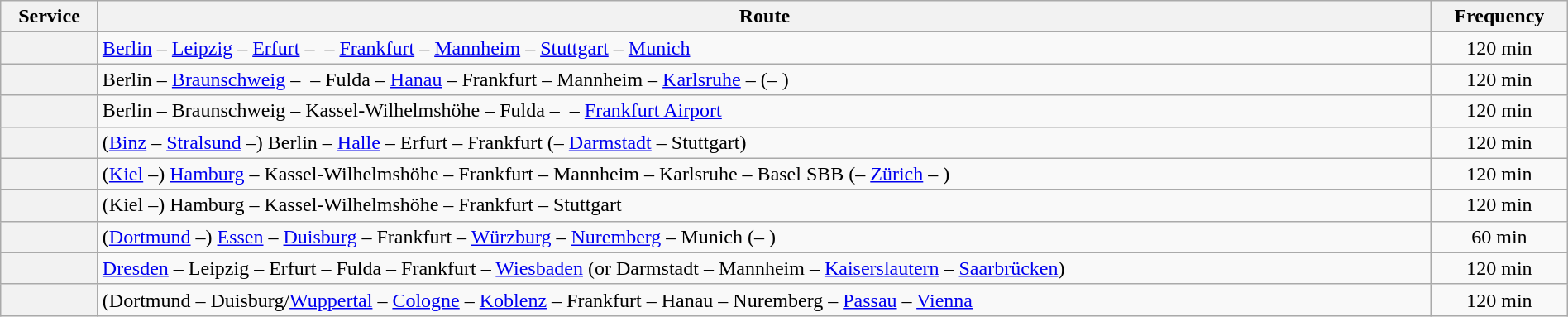<table class="wikitable" style="text-align:center; width:100%;">
<tr>
<th>Service</th>
<th>Route</th>
<th>Frequency</th>
</tr>
<tr>
<th></th>
<td style="text-align:left;"><a href='#'>Berlin</a> – <a href='#'>Leipzig</a> – <a href='#'>Erfurt</a> –  – <a href='#'>Frankfurt</a> – <a href='#'>Mannheim</a> – <a href='#'>Stuttgart</a> – <a href='#'>Munich</a></td>
<td>120 min</td>
</tr>
<tr>
<th></th>
<td style="text-align:left;">Berlin – <a href='#'>Braunschweig</a> –  – Fulda – <a href='#'>Hanau</a> – Frankfurt – Mannheim – <a href='#'>Karlsruhe</a> –  (– )</td>
<td>120 min</td>
</tr>
<tr>
<th></th>
<td style="text-align:left;">Berlin – Braunschweig – Kassel-Wilhelmshöhe – Fulda –  – <a href='#'>Frankfurt Airport</a></td>
<td>120 min</td>
</tr>
<tr>
<th></th>
<td style="text-align:left;">(<a href='#'>Binz</a> – <a href='#'>Stralsund</a> –) Berlin – <a href='#'>Halle</a> – Erfurt – Frankfurt (– <a href='#'>Darmstadt</a> – Stuttgart)</td>
<td>120 min</td>
</tr>
<tr>
<th></th>
<td style="text-align:left;">(<a href='#'>Kiel</a> –) <a href='#'>Hamburg</a> – Kassel-Wilhelmshöhe – Frankfurt – Mannheim – Karlsruhe – Basel SBB (– <a href='#'>Zürich</a> – )</td>
<td>120 min</td>
</tr>
<tr>
<th></th>
<td style="text-align:left;">(Kiel –) Hamburg – Kassel-Wilhelmshöhe – Frankfurt –  Stuttgart</td>
<td>120 min</td>
</tr>
<tr>
<th></th>
<td style="text-align:left;">(<a href='#'>Dortmund</a> –) <a href='#'>Essen</a> – <a href='#'>Duisburg</a> –   Frankfurt – <a href='#'>Würzburg</a> – <a href='#'>Nuremberg</a> – Munich (– )</td>
<td>60 min</td>
</tr>
<tr>
<th></th>
<td style="text-align:left;"><a href='#'>Dresden</a> – Leipzig – Erfurt –  Fulda – Frankfurt –  <a href='#'>Wiesbaden</a> (or Darmstadt – Mannheim – <a href='#'>Kaiserslautern</a> – <a href='#'>Saarbrücken</a>)</td>
<td>120 min</td>
</tr>
<tr>
<th></th>
<td style="text-align:left;">(Dortmund – Duisburg/<a href='#'>Wuppertal</a> – <a href='#'>Cologne</a> – <a href='#'>Koblenz</a> –  Frankfurt – Hanau – Nuremberg – <a href='#'>Passau</a> – <a href='#'>Vienna</a></td>
<td>120 min</td>
</tr>
</table>
